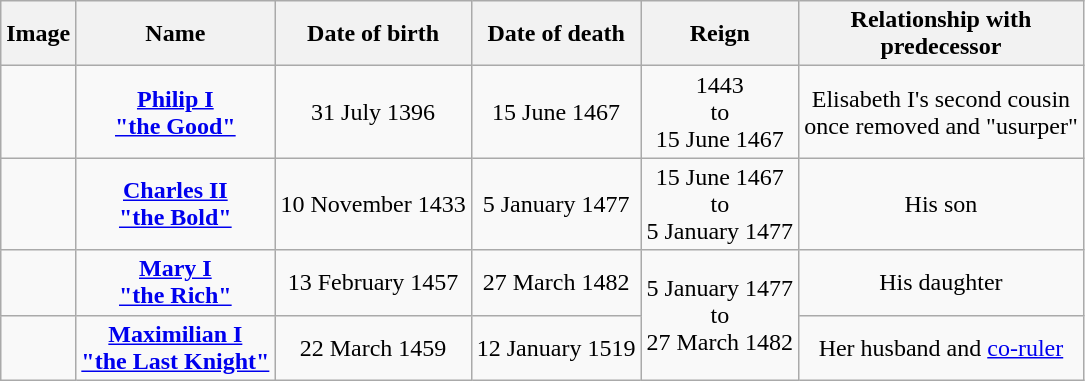<table class="wikitable">
<tr>
<th>Image</th>
<th>Name</th>
<th>Date of birth</th>
<th>Date of death</th>
<th>Reign</th>
<th>Relationship with<br>predecessor</th>
</tr>
<tr>
<td></td>
<td style="text-align:center;"><strong><a href='#'>Philip I <br>"the Good"</a></strong></td>
<td style="text-align:center;">31 July 1396</td>
<td style="text-align:center;">15 June 1467</td>
<td style="text-align:center;">1443<br>to<br>15 June 1467</td>
<td style="text-align:center;">Elisabeth I's second cousin<br>once removed and "usurper"</td>
</tr>
<tr>
<td></td>
<td style="text-align:center;"><strong><a href='#'>Charles II<br>"the Bold"</a></strong></td>
<td style="text-align:center;">10 November 1433</td>
<td style="text-align:center;">5 January 1477</td>
<td style="text-align:center;">15 June 1467<br>to<br>5 January 1477</td>
<td style="text-align:center;">His son</td>
</tr>
<tr>
<td></td>
<td style="text-align:center;"><strong><a href='#'>Mary I<br>"the Rich"</a></strong></td>
<td style="text-align:center;">13 February 1457</td>
<td style="text-align:center;">27 March 1482</td>
<td style="text-align:center;" rowspan="2">5 January 1477<br>to<br>27 March 1482</td>
<td style="text-align:center;">His daughter</td>
</tr>
<tr>
<td></td>
<td style="text-align:center;"><strong><a href='#'>Maximilian I<br>"the Last Knight"</a></strong></td>
<td style="text-align:center;">22 March 1459</td>
<td style="text-align:center;">12 January 1519</td>
<td style="text-align:center;">Her husband and <a href='#'>co-ruler</a></td>
</tr>
</table>
